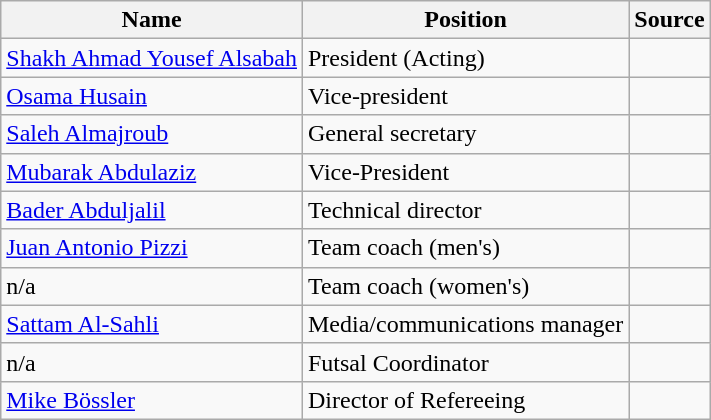<table class="wikitable">
<tr>
<th>Name</th>
<th>Position</th>
<th>Source</th>
</tr>
<tr>
<td> <a href='#'>Shakh Ahmad Yousef Alsabah</a></td>
<td>President (Acting)</td>
<td></td>
</tr>
<tr>
<td> <a href='#'>Osama Husain</a></td>
<td>Vice-president</td>
<td></td>
</tr>
<tr>
<td> <a href='#'>Saleh Almajroub</a></td>
<td>General secretary</td>
<td></td>
</tr>
<tr>
<td> <a href='#'>Mubarak Abdulaziz</a></td>
<td>Vice-President</td>
<td></td>
</tr>
<tr>
<td> <a href='#'>Bader Abduljalil</a></td>
<td>Technical director</td>
<td></td>
</tr>
<tr>
<td> <a href='#'>Juan Antonio Pizzi</a></td>
<td>Team coach (men's)</td>
<td></td>
</tr>
<tr>
<td>n/a</td>
<td>Team coach (women's)</td>
<td></td>
</tr>
<tr>
<td> <a href='#'>Sattam Al-Sahli</a></td>
<td>Media/communications manager</td>
<td></td>
</tr>
<tr>
<td>n/a</td>
<td>Futsal Coordinator</td>
<td></td>
</tr>
<tr>
<td> <a href='#'>Mike Bössler</a></td>
<td>Director of Refereeing</td>
<td></td>
</tr>
</table>
